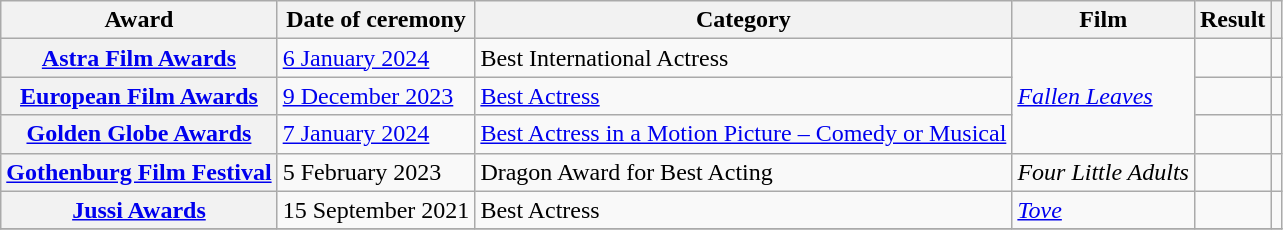<table class="wikitable sortable plainrowheaders">
<tr>
<th scope="col">Award</th>
<th scope="col">Date of ceremony</th>
<th scope="col">Category</th>
<th scope="col">Film</th>
<th scope="col">Result</th>
<th scope="col" class="unsortable"></th>
</tr>
<tr>
<th scope="row"><a href='#'>Astra Film Awards</a></th>
<td><a href='#'>6 January 2024</a></td>
<td>Best International Actress</td>
<td rowspan="3"><em><a href='#'>Fallen Leaves</a></em></td>
<td></td>
<td align="center"></td>
</tr>
<tr>
<th scope="row"><a href='#'>European Film Awards</a></th>
<td><a href='#'>9 December 2023</a></td>
<td><a href='#'>Best Actress</a></td>
<td></td>
<td align="center"></td>
</tr>
<tr>
<th scope="row"><a href='#'>Golden Globe Awards</a></th>
<td><a href='#'>7 January 2024</a></td>
<td><a href='#'>Best Actress in a Motion Picture – Comedy or Musical</a></td>
<td></td>
<td align="center"></td>
</tr>
<tr>
<th scope="row"><a href='#'>Gothenburg Film Festival</a></th>
<td>5 February 2023</td>
<td>Dragon Award for Best Acting</td>
<td><em>Four Little Adults</em></td>
<td></td>
<td align="center"></td>
</tr>
<tr>
<th scope="row"><a href='#'>Jussi Awards</a></th>
<td>15 September 2021</td>
<td>Best Actress</td>
<td><em><a href='#'>Tove</a></em></td>
<td></td>
<td align="center"></td>
</tr>
<tr>
</tr>
</table>
